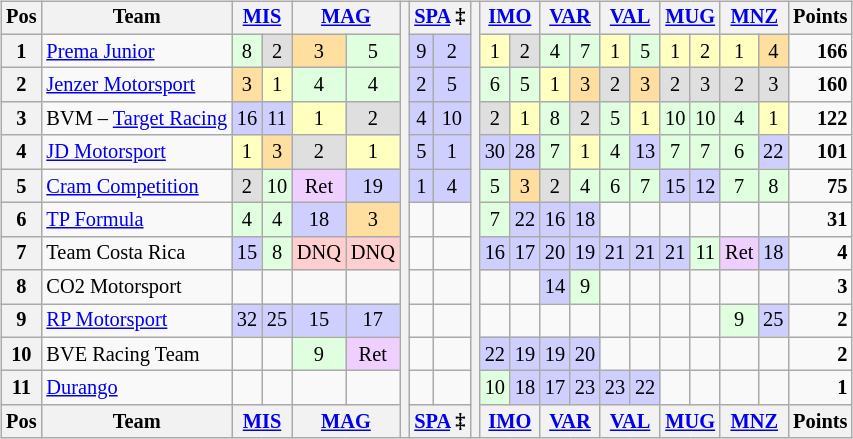<table>
<tr>
<td><br><table class="wikitable" style="font-size:85%; text-align:center">
<tr style="background:#f9f9f9" valign="top">
<th valign="middle">Pos</th>
<th valign="middle">Team</th>
<th colspan=2><a href='#'>MIS</a><br></th>
<th colspan=2><a href='#'>MAG</a><br></th>
<th rowspan=13></th>
<th colspan=2><a href='#'>SPA</a> ‡<br></th>
<th rowspan=13></th>
<th colspan=2><a href='#'>IMO</a><br></th>
<th colspan=2><a href='#'>VAR</a><br></th>
<th colspan=2><a href='#'>VAL</a><br></th>
<th colspan=2><a href='#'>MUG</a><br></th>
<th colspan=2><a href='#'>MNZ</a><br></th>
<th valign="middle">Points</th>
</tr>
<tr>
<th>1</th>
<td align="left"> <a href='#'>Prema Junior</a></td>
<td style="background:#dfffdf;">8</td>
<td style="background:#dfdfdf;">2</td>
<td style="background:#ffdf9f;">3</td>
<td style="background:#dfffdf;">5</td>
<td style="background:#cfcfff;">9</td>
<td style="background:#cfcfff;">2</td>
<td style="background:#ffffbf;">1</td>
<td style="background:#dfdfdf;">2</td>
<td style="background:#dfffdf;">4</td>
<td style="background:#dfffdf;">7</td>
<td style="background:#ffffbf;">1</td>
<td style="background:#dfffdf;">5</td>
<td style="background:#ffffbf;">1</td>
<td style="background:#ffffbf;">2</td>
<td style="background:#ffffbf;">1</td>
<td style="background:#ffdf9f;">4</td>
<td align="right"><strong>166</strong></td>
</tr>
<tr>
<th>2</th>
<td align="left"> <a href='#'>Jenzer Motorsport</a></td>
<td style="background:#ffdf9f;">3</td>
<td style="background:#ffffbf;">1</td>
<td style="background:#dfffdf;">4</td>
<td style="background:#dfffdf;">4</td>
<td style="background:#cfcfff;">2</td>
<td style="background:#cfcfff;">5</td>
<td style="background:#dfffdf;">6</td>
<td style="background:#dfffdf;">5</td>
<td style="background:#ffffbf;">1</td>
<td style="background:#ffdf9f;">3</td>
<td style="background:#dfdfdf;">2</td>
<td style="background:#ffdf9f;">3</td>
<td style="background:#dfdfdf;">2</td>
<td style="background:#dfdfdf;">3</td>
<td style="background:#dfdfdf;">2</td>
<td style="background:#dfdfdf;">3</td>
<td align="right"><strong>160</strong></td>
</tr>
<tr>
<th>3</th>
<td align="left"> BVM – <a href='#'>Target Racing</a></td>
<td style="background:#cfcfff;">16</td>
<td style="background:#cfcfff;">11</td>
<td style="background:#ffffbf;">1</td>
<td style="background:#dfdfdf;">2</td>
<td style="background:#cfcfff;">4</td>
<td style="background:#cfcfff;">10</td>
<td style="background:#dfdfdf;">2</td>
<td style="background:#ffffbf;">1</td>
<td style="background:#dfffdf;">8</td>
<td style="background:#dfdfdf;">2</td>
<td style="background:#dfffdf;">5</td>
<td style="background:#ffffbf;">1</td>
<td style="background:#dfffdf;">10</td>
<td style="background:#dfffdf;">10</td>
<td style="background:#dfffdf;">4</td>
<td style="background:#ffffbf;">1</td>
<td align="right"><strong>122</strong></td>
</tr>
<tr>
<th>4</th>
<td align="left"> <a href='#'>JD Motorsport</a></td>
<td style="background:#ffffbf;">1</td>
<td style="background:#ffdf9f;">3</td>
<td style="background:#dfdfdf;">2</td>
<td style="background:#ffffbf;">1</td>
<td style="background:#cfcfff;">5</td>
<td style="background:#cfcfff;">1</td>
<td style="background:#cfcfff;">30</td>
<td style="background:#cfcfff;">28</td>
<td style="background:#dfffdf;">7</td>
<td style="background:#ffffbf;">1</td>
<td style="background:#dfffdf;">4</td>
<td style="background:#cfcfff;">13</td>
<td style="background:#dfffdf;">7</td>
<td style="background:#dfffdf;">7</td>
<td style="background:#dfffdf;">6</td>
<td style="background:#cfcfff;">22</td>
<td align="right"><strong>101</strong></td>
</tr>
<tr>
<th>5</th>
<td align="left"> <a href='#'>Cram Competition</a></td>
<td style="background:#dfdfdf;">2</td>
<td style="background:#dfffdf;">10</td>
<td style="background:#efcfff;">Ret</td>
<td style="background:#cfcfff;">19</td>
<td style="background:#cfcfff;">1</td>
<td style="background:#cfcfff;">4</td>
<td style="background:#dfffdf;">5</td>
<td style="background:#ffdf9f;">3</td>
<td style="background:#dfdfdf;">2</td>
<td style="background:#dfffdf;">4</td>
<td style="background:#dfffdf;">6</td>
<td style="background:#dfffdf;">7</td>
<td style="background:#cfcfff;">15</td>
<td style="background:#cfcfff;">12</td>
<td style="background:#dfffdf;">7</td>
<td style="background:#dfffdf;">8</td>
<td align="right"><strong>75</strong></td>
</tr>
<tr>
<th>6</th>
<td align="left"> <a href='#'>TP Formula</a></td>
<td style="background:#dfffdf;">4</td>
<td style="background:#dfffdf;">4</td>
<td style="background:#cfcfff;">18</td>
<td style="background:#ffdf9f;">3</td>
<td></td>
<td></td>
<td style="background:#dfffdf;">7</td>
<td style="background:#cfcfff;">22</td>
<td style="background:#cfcfff;">16</td>
<td style="background:#cfcfff;">18</td>
<td></td>
<td></td>
<td></td>
<td></td>
<td></td>
<td></td>
<td align="right"><strong>31</strong></td>
</tr>
<tr>
<th>7</th>
<td align="left"> Team Costa Rica</td>
<td style="background:#cfcfff;">15</td>
<td style="background:#dfffdf;">8</td>
<td style="background:#ffcfcf;">DNQ</td>
<td style="background:#ffcfcf;">DNQ</td>
<td></td>
<td></td>
<td style="background:#cfcfff;">16</td>
<td style="background:#cfcfff;">17</td>
<td style="background:#cfcfff;">20</td>
<td style="background:#cfcfff;">19</td>
<td style="background:#cfcfff;">21</td>
<td style="background:#cfcfff;">21</td>
<td style="background:#cfcfff;">21</td>
<td style="background:#dfffdf;">11</td>
<td style="background:#efcfff;">Ret</td>
<td style="background:#cfcfff;">18</td>
<td align="right"><strong>4</strong></td>
</tr>
<tr>
<th>8</th>
<td align="left"> CO2 Motorsport</td>
<td></td>
<td></td>
<td></td>
<td></td>
<td></td>
<td></td>
<td></td>
<td></td>
<td style="background:#cfcfff;">14</td>
<td style="background:#dfffdf;">9</td>
<td></td>
<td></td>
<td></td>
<td></td>
<td></td>
<td></td>
<td align="right"><strong>3</strong></td>
</tr>
<tr>
<th>9</th>
<td align="left"> <a href='#'>RP Motorsport</a></td>
<td style="background:#cfcfff;">32</td>
<td style="background:#cfcfff;">25</td>
<td style="background:#cfcfff;">15</td>
<td style="background:#cfcfff;">17</td>
<td></td>
<td></td>
<td></td>
<td></td>
<td></td>
<td></td>
<td></td>
<td></td>
<td></td>
<td></td>
<td style="background:#dfffdf;">9</td>
<td style="background:#cfcfff;">25</td>
<td align="right"><strong>2</strong></td>
</tr>
<tr>
<th>10</th>
<td align="left"> BVE Racing Team</td>
<td></td>
<td></td>
<td style="background:#dfffdf;">9</td>
<td style="background:#efcfff;">Ret</td>
<td></td>
<td></td>
<td style="background:#cfcfff;">22</td>
<td style="background:#cfcfff;">19</td>
<td style="background:#cfcfff;">19</td>
<td style="background:#cfcfff;">20</td>
<td></td>
<td></td>
<td></td>
<td></td>
<td></td>
<td></td>
<td align="right"><strong>2</strong></td>
</tr>
<tr>
<th>11</th>
<td align="left"> <a href='#'>Durango</a></td>
<td></td>
<td></td>
<td></td>
<td></td>
<td></td>
<td></td>
<td style="background:#dfffdf;">10</td>
<td style="background:#cfcfff;">18</td>
<td style="background:#cfcfff;">17</td>
<td style="background:#cfcfff;">23</td>
<td style="background:#cfcfff;">23</td>
<td style="background:#cfcfff;">22</td>
<td></td>
<td></td>
<td></td>
<td></td>
<td align="right"><strong>1</strong></td>
</tr>
<tr style="background:#f9f9f9" valign="top">
<th valign="middle">Pos</th>
<th valign="middle">Team</th>
<th colspan=2><a href='#'>MIS</a><br></th>
<th colspan=2><a href='#'>MAG</a><br></th>
<th colspan=2><a href='#'>SPA</a> ‡<br></th>
<th colspan=2><a href='#'>IMO</a><br></th>
<th colspan=2><a href='#'>VAR</a><br></th>
<th colspan=2><a href='#'>VAL</a><br></th>
<th colspan=2><a href='#'>MUG</a><br></th>
<th colspan=2><a href='#'>MNZ</a><br></th>
<th valign="middle">Points</th>
</tr>
</table>
</td>
<td valign="top"><br></td>
</tr>
</table>
